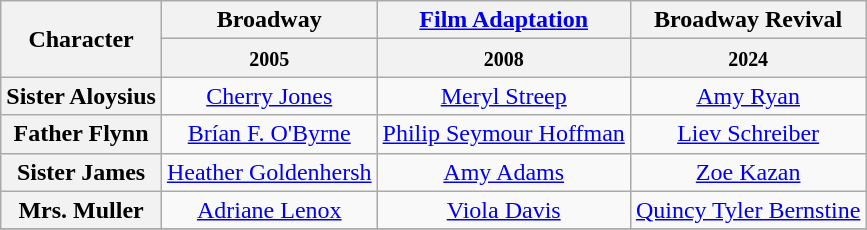<table class="wikitable">
<tr>
<th rowspan="2">Character</th>
<th>Broadway</th>
<th><a href='#'>Film Adaptation</a></th>
<th>Broadway Revival</th>
</tr>
<tr>
<th><small>2005</small></th>
<th><small>2008</small></th>
<th><small>2024</small></th>
</tr>
<tr>
<th>Sister Aloysius</th>
<td align="center" ,><a href='#'>Cherry Jones</a></td>
<td align="center"><a href='#'>Meryl Streep</a></td>
<td align="center"><a href='#'>Amy Ryan</a></td>
</tr>
<tr>
<th>Father Flynn</th>
<td align="center"><a href='#'>Brían F. O'Byrne</a></td>
<td align="center"><a href='#'>Philip Seymour Hoffman</a></td>
<td align="center"><a href='#'>Liev Schreiber</a></td>
</tr>
<tr>
<th>Sister James</th>
<td align="center"><a href='#'>Heather Goldenhersh</a></td>
<td align="center"><a href='#'>Amy Adams</a></td>
<td align="center"><a href='#'>Zoe Kazan</a></td>
</tr>
<tr>
<th>Mrs. Muller</th>
<td align="center"><a href='#'>Adriane Lenox</a></td>
<td align="center"><a href='#'>Viola Davis</a></td>
<td align="center"><a href='#'>Quincy Tyler Bernstine</a></td>
</tr>
<tr>
</tr>
</table>
